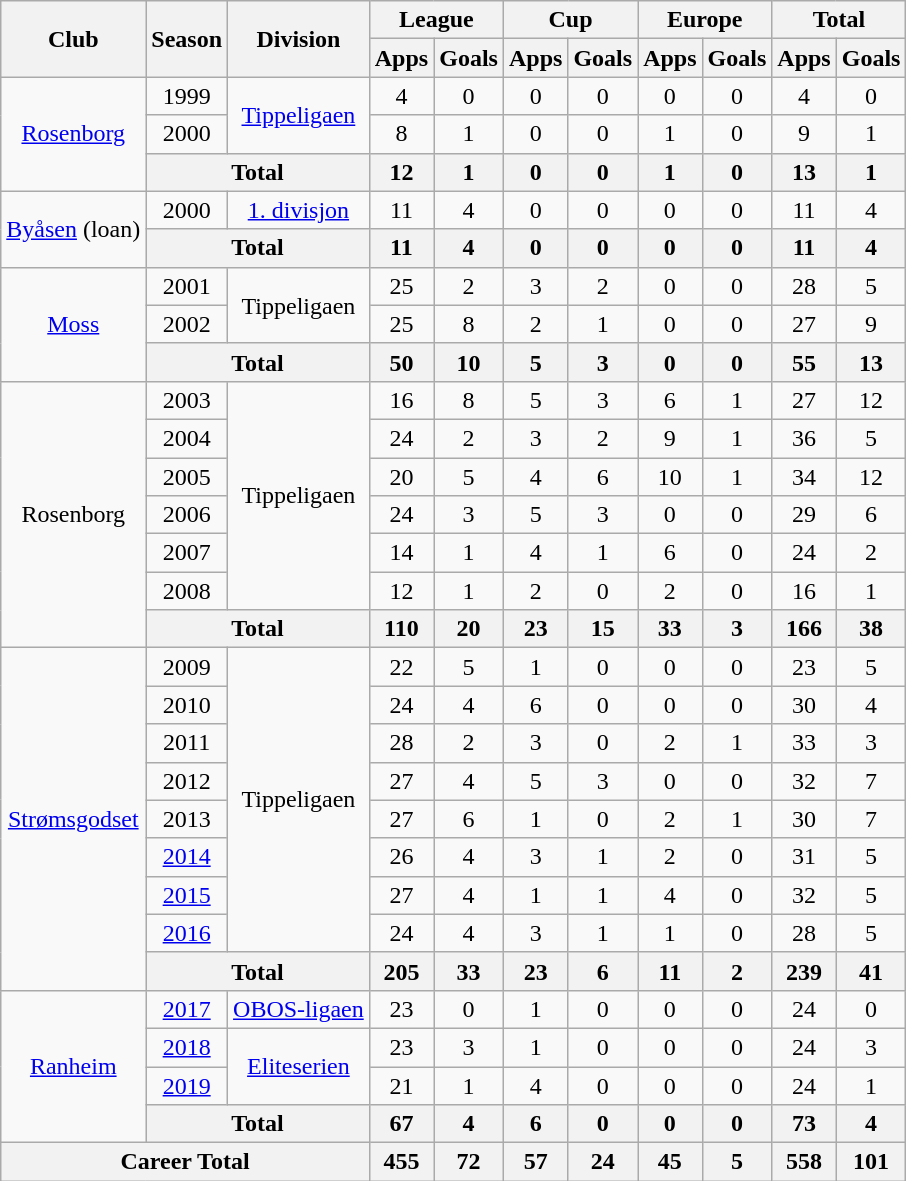<table class="wikitable" style="text-align: center">
<tr>
<th rowspan="2">Club</th>
<th rowspan="2">Season</th>
<th rowspan="2">Division</th>
<th colspan="2">League</th>
<th colspan="2">Cup</th>
<th colspan="2">Europe</th>
<th colspan="2">Total</th>
</tr>
<tr>
<th>Apps</th>
<th>Goals</th>
<th>Apps</th>
<th>Goals</th>
<th>Apps</th>
<th>Goals</th>
<th>Apps</th>
<th>Goals</th>
</tr>
<tr>
<td rowspan="3"><a href='#'>Rosenborg</a></td>
<td>1999</td>
<td rowspan="2"><a href='#'>Tippeligaen</a></td>
<td>4</td>
<td>0</td>
<td>0</td>
<td>0</td>
<td>0</td>
<td>0</td>
<td>4</td>
<td>0</td>
</tr>
<tr>
<td>2000</td>
<td>8</td>
<td>1</td>
<td>0</td>
<td>0</td>
<td>1</td>
<td>0</td>
<td>9</td>
<td>1</td>
</tr>
<tr>
<th colspan="2">Total</th>
<th>12</th>
<th>1</th>
<th>0</th>
<th>0</th>
<th>1</th>
<th>0</th>
<th>13</th>
<th>1</th>
</tr>
<tr>
<td rowspan="2"><a href='#'>Byåsen</a> (loan)</td>
<td>2000</td>
<td><a href='#'>1. divisjon</a></td>
<td>11</td>
<td>4</td>
<td>0</td>
<td>0</td>
<td>0</td>
<td>0</td>
<td>11</td>
<td>4</td>
</tr>
<tr>
<th colspan="2">Total</th>
<th>11</th>
<th>4</th>
<th>0</th>
<th>0</th>
<th>0</th>
<th>0</th>
<th>11</th>
<th>4</th>
</tr>
<tr>
<td rowspan="3"><a href='#'>Moss</a></td>
<td>2001</td>
<td rowspan="2">Tippeligaen</td>
<td>25</td>
<td>2</td>
<td>3</td>
<td>2</td>
<td>0</td>
<td>0</td>
<td>28</td>
<td>5</td>
</tr>
<tr>
<td>2002</td>
<td>25</td>
<td>8</td>
<td>2</td>
<td>1</td>
<td>0</td>
<td>0</td>
<td>27</td>
<td>9</td>
</tr>
<tr>
<th colspan="2">Total</th>
<th>50</th>
<th>10</th>
<th>5</th>
<th>3</th>
<th>0</th>
<th>0</th>
<th>55</th>
<th>13</th>
</tr>
<tr>
<td rowspan="7">Rosenborg</td>
<td>2003</td>
<td rowspan="6">Tippeligaen</td>
<td>16</td>
<td>8</td>
<td>5</td>
<td>3</td>
<td>6</td>
<td>1</td>
<td>27</td>
<td>12</td>
</tr>
<tr>
<td>2004</td>
<td>24</td>
<td>2</td>
<td>3</td>
<td>2</td>
<td>9</td>
<td>1</td>
<td>36</td>
<td>5</td>
</tr>
<tr>
<td>2005</td>
<td>20</td>
<td>5</td>
<td>4</td>
<td>6</td>
<td>10</td>
<td>1</td>
<td>34</td>
<td>12</td>
</tr>
<tr>
<td>2006</td>
<td>24</td>
<td>3</td>
<td>5</td>
<td>3</td>
<td>0</td>
<td>0</td>
<td>29</td>
<td>6</td>
</tr>
<tr>
<td>2007</td>
<td>14</td>
<td>1</td>
<td>4</td>
<td>1</td>
<td>6</td>
<td>0</td>
<td>24</td>
<td>2</td>
</tr>
<tr>
<td>2008</td>
<td>12</td>
<td>1</td>
<td>2</td>
<td>0</td>
<td>2</td>
<td>0</td>
<td>16</td>
<td>1</td>
</tr>
<tr>
<th colspan="2">Total</th>
<th>110</th>
<th>20</th>
<th>23</th>
<th>15</th>
<th>33</th>
<th>3</th>
<th>166</th>
<th>38</th>
</tr>
<tr>
<td rowspan="9"><a href='#'>Strømsgodset</a></td>
<td>2009</td>
<td rowspan="8">Tippeligaen</td>
<td>22</td>
<td>5</td>
<td>1</td>
<td>0</td>
<td>0</td>
<td>0</td>
<td>23</td>
<td>5</td>
</tr>
<tr>
<td>2010</td>
<td>24</td>
<td>4</td>
<td>6</td>
<td>0</td>
<td>0</td>
<td>0</td>
<td>30</td>
<td>4</td>
</tr>
<tr>
<td>2011</td>
<td>28</td>
<td>2</td>
<td>3</td>
<td>0</td>
<td>2</td>
<td>1</td>
<td>33</td>
<td>3</td>
</tr>
<tr>
<td>2012</td>
<td>27</td>
<td>4</td>
<td>5</td>
<td>3</td>
<td>0</td>
<td>0</td>
<td>32</td>
<td>7</td>
</tr>
<tr>
<td>2013</td>
<td>27</td>
<td>6</td>
<td>1</td>
<td>0</td>
<td>2</td>
<td>1</td>
<td>30</td>
<td>7</td>
</tr>
<tr>
<td><a href='#'>2014</a></td>
<td>26</td>
<td>4</td>
<td>3</td>
<td>1</td>
<td>2</td>
<td>0</td>
<td>31</td>
<td>5</td>
</tr>
<tr>
<td><a href='#'>2015</a></td>
<td>27</td>
<td>4</td>
<td>1</td>
<td>1</td>
<td>4</td>
<td>0</td>
<td>32</td>
<td>5</td>
</tr>
<tr>
<td><a href='#'>2016</a></td>
<td>24</td>
<td>4</td>
<td>3</td>
<td>1</td>
<td>1</td>
<td>0</td>
<td>28</td>
<td>5</td>
</tr>
<tr>
<th colspan="2">Total</th>
<th>205</th>
<th>33</th>
<th>23</th>
<th>6</th>
<th>11</th>
<th>2</th>
<th>239</th>
<th>41</th>
</tr>
<tr>
<td rowspan="4"><a href='#'>Ranheim</a></td>
<td><a href='#'>2017</a></td>
<td rowspan="1"><a href='#'>OBOS-ligaen</a></td>
<td>23</td>
<td>0</td>
<td>1</td>
<td>0</td>
<td>0</td>
<td>0</td>
<td>24</td>
<td>0</td>
</tr>
<tr>
<td><a href='#'>2018</a></td>
<td rowspan="2"><a href='#'>Eliteserien</a></td>
<td>23</td>
<td>3</td>
<td>1</td>
<td>0</td>
<td>0</td>
<td>0</td>
<td>24</td>
<td>3</td>
</tr>
<tr>
<td><a href='#'>2019</a></td>
<td>21</td>
<td>1</td>
<td>4</td>
<td>0</td>
<td>0</td>
<td>0</td>
<td>24</td>
<td>1</td>
</tr>
<tr>
<th colspan="2">Total</th>
<th>67</th>
<th>4</th>
<th>6</th>
<th>0</th>
<th>0</th>
<th>0</th>
<th>73</th>
<th>4</th>
</tr>
<tr>
<th colspan="3">Career Total</th>
<th>455</th>
<th>72</th>
<th>57</th>
<th>24</th>
<th>45</th>
<th>5</th>
<th>558</th>
<th>101</th>
</tr>
</table>
